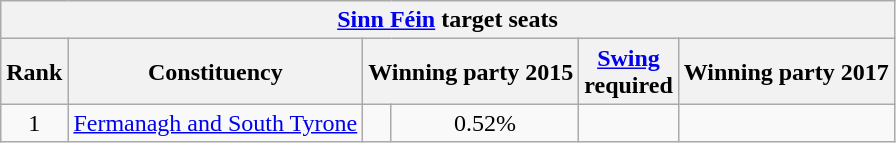<table class="wikitable plainrowheaders sortable" style="text-align:center">
<tr>
<th colspan=7><a href='#'>Sinn Féin</a> target seats</th>
</tr>
<tr>
<th>Rank</th>
<th>Constituency</th>
<th colspan=2>Winning party 2015</th>
<th><a href='#'>Swing</a><br>required</th>
<th colspan=2>Winning party 2017</th>
</tr>
<tr>
<td>1</td>
<td><a href='#'>Fermanagh and South Tyrone</a></td>
<td></td>
<td>0.52%</td>
<td></td>
</tr>
</table>
